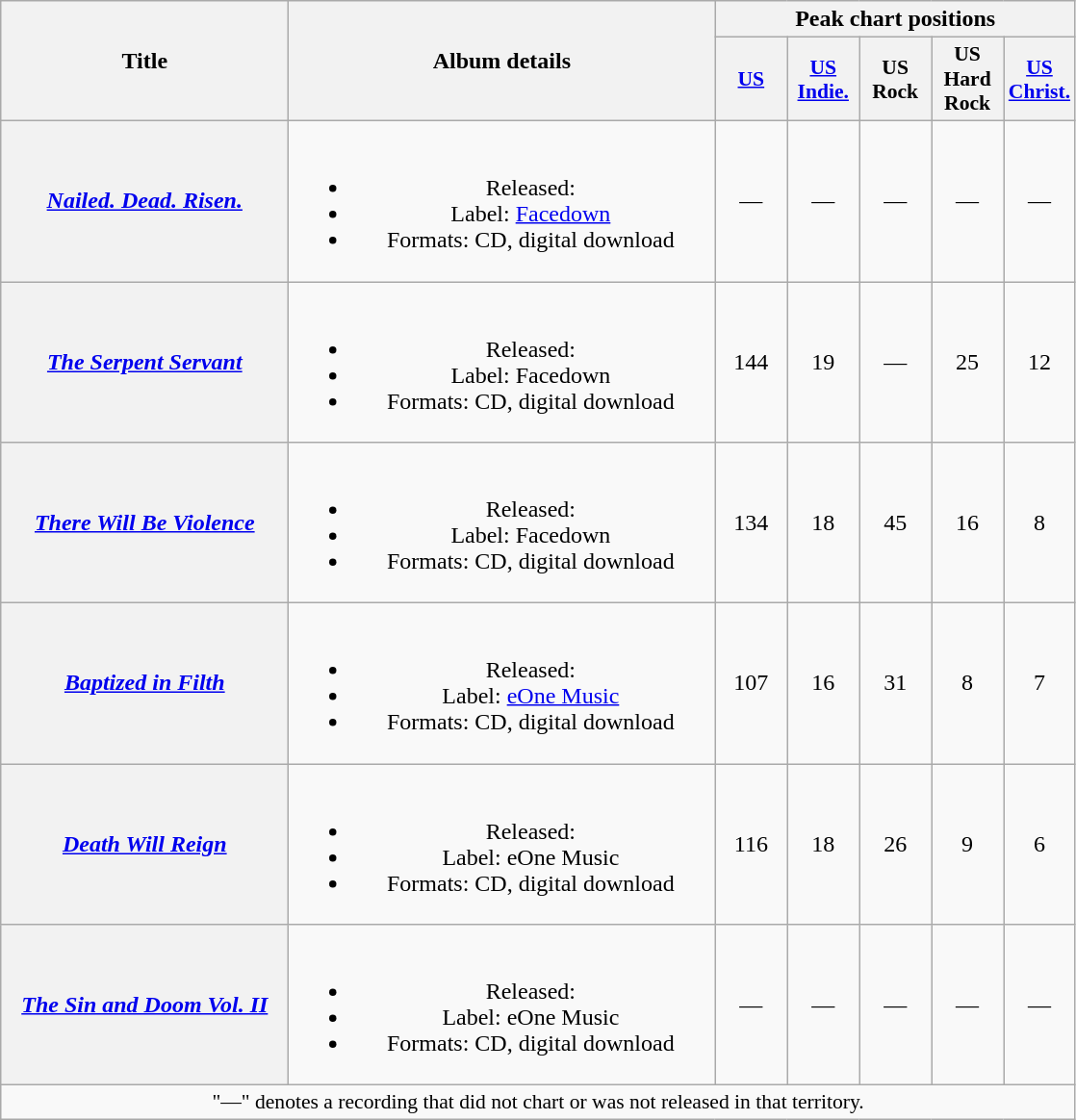<table class="wikitable plainrowheaders" style="text-align:center;">
<tr>
<th scope="col" rowspan="2" style="width:12em;">Title</th>
<th scope="col" rowspan="2" style="width:18em;">Album details</th>
<th colspan="8" scope="col">Peak chart positions</th>
</tr>
<tr>
<th scope="col" style="width:3em;font-size:90%;"><a href='#'>US</a><br></th>
<th scope="col" style="width:3em;font-size:90%;"><a href='#'>US<br>Indie.</a><br></th>
<th scope="col" style="width:3em;font-size:90%;">US<br>Rock<br></th>
<th scope="col" style="width:3em;font-size:90%;">US<br>Hard Rock<br></th>
<th scope="col" style="width:3em;font-size:90%;"><a href='#'>US<br>Christ.</a><br></th>
</tr>
<tr>
<th scope="row"><em><a href='#'>Nailed. Dead. Risen.</a></em></th>
<td><br><ul><li>Released: </li><li>Label: <a href='#'>Facedown</a></li><li>Formats: CD, digital download</li></ul></td>
<td>—</td>
<td>—</td>
<td>—</td>
<td>—</td>
<td>—</td>
</tr>
<tr>
<th scope="row"><em><a href='#'>The Serpent Servant</a></em></th>
<td><br><ul><li>Released: </li><li>Label: Facedown</li><li>Formats: CD, digital download</li></ul></td>
<td>144</td>
<td>19</td>
<td>—</td>
<td>25</td>
<td>12</td>
</tr>
<tr>
<th scope="row"><em><a href='#'>There Will Be Violence</a></em></th>
<td><br><ul><li>Released: </li><li>Label: Facedown</li><li>Formats: CD, digital download</li></ul></td>
<td>134</td>
<td>18</td>
<td>45</td>
<td>16</td>
<td>8</td>
</tr>
<tr>
<th scope="row"><em><a href='#'>Baptized in Filth</a></em></th>
<td><br><ul><li>Released: </li><li>Label: <a href='#'>eOne Music</a></li><li>Formats: CD, digital download</li></ul></td>
<td>107</td>
<td>16</td>
<td>31</td>
<td>8</td>
<td>7</td>
</tr>
<tr>
<th scope="row"><em><a href='#'>Death Will Reign</a></em></th>
<td><br><ul><li>Released: </li><li>Label: eOne Music</li><li>Formats: CD, digital download</li></ul></td>
<td>116</td>
<td>18</td>
<td>26</td>
<td>9</td>
<td>6</td>
</tr>
<tr>
<th scope="row"><em><a href='#'>The Sin and Doom Vol. II</a></em></th>
<td><br><ul><li>Released: </li><li>Label: eOne Music</li><li>Formats: CD, digital download</li></ul></td>
<td>—</td>
<td>—</td>
<td>—</td>
<td>—</td>
<td>—</td>
</tr>
<tr>
<td colspan="13" style="font-size:90%">"—" denotes a recording that did not chart or was not released in that territory.</td>
</tr>
</table>
